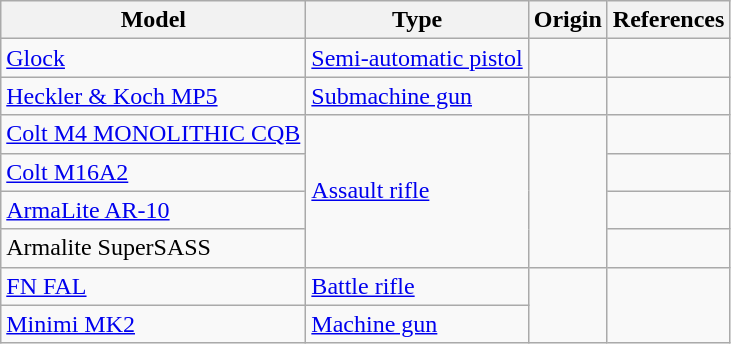<table class="wikitable">
<tr>
<th>Model</th>
<th>Type</th>
<th>Origin</th>
<th>References</th>
</tr>
<tr>
<td><a href='#'>Glock</a></td>
<td><a href='#'>Semi-automatic pistol</a></td>
<td></td>
<td></td>
</tr>
<tr>
<td><a href='#'>Heckler & Koch MP5</a></td>
<td><a href='#'>Submachine gun</a></td>
<td></td>
<td></td>
</tr>
<tr>
<td><a href='#'>Colt M4 MONOLITHIC CQB</a></td>
<td rowspan="4"><a href='#'>Assault rifle</a></td>
<td rowspan="4"></td>
<td></td>
</tr>
<tr>
<td><a href='#'>Colt M16A2</a></td>
<td></td>
</tr>
<tr>
<td><a href='#'>ArmaLite AR-10</a></td>
<td></td>
</tr>
<tr>
<td>Armalite SuperSASS</td>
<td></td>
</tr>
<tr>
<td><a href='#'>FN FAL</a></td>
<td><a href='#'>Battle rifle</a></td>
<td rowspan="2"></td>
<td rowspan="2"></td>
</tr>
<tr>
<td><a href='#'>Minimi MK2</a></td>
<td><a href='#'>Machine gun</a></td>
</tr>
</table>
